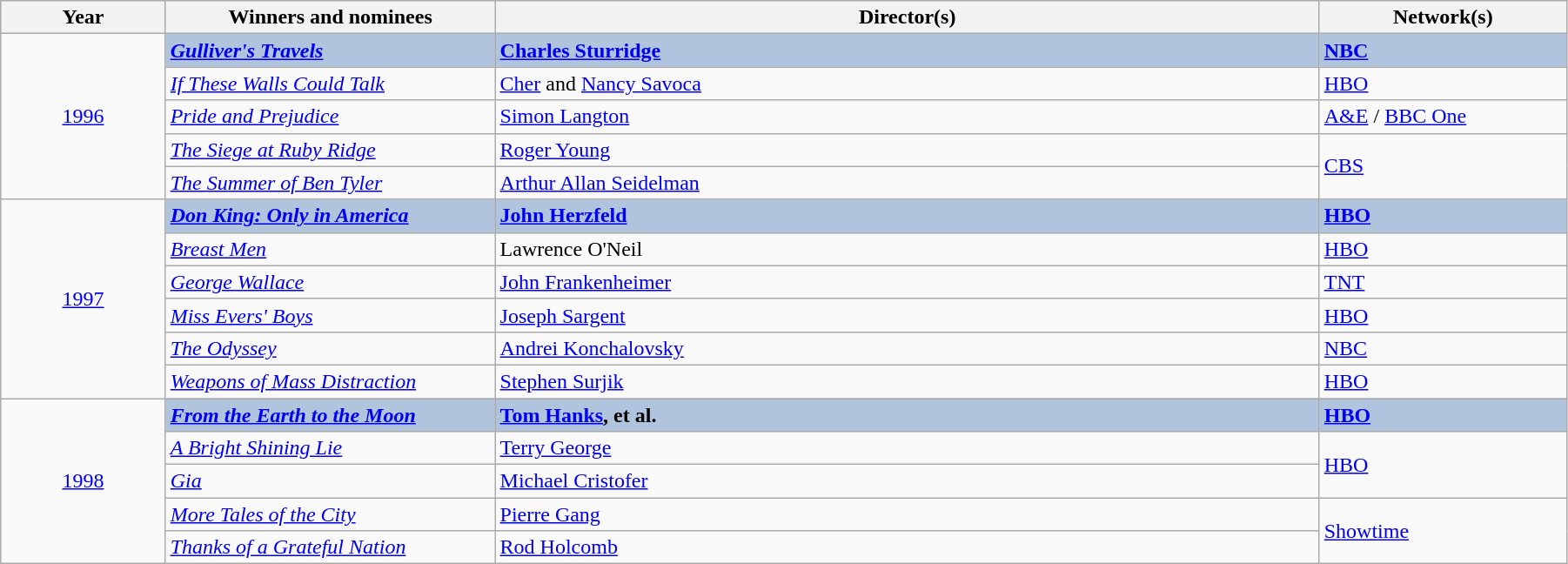<table class="wikitable" width="95%" cellpadding="5">
<tr>
<th width="10%">Year</th>
<th width="20%">Winners and nominees</th>
<th width="50%">Director(s)</th>
<th width="15%">Network(s)</th>
</tr>
<tr>
<td rowspan="5" style="text-align:center;"><a href='#'>1996</a></td>
<td style="background:#B0C4DE;"><strong><em><a href='#'>Gulliver's Travels</a></em></strong></td>
<td style="background:#B0C4DE;"><strong><a href='#'>Charles Sturridge</a></strong></td>
<td style="background:#B0C4DE;"><strong><a href='#'>NBC</a></strong></td>
</tr>
<tr>
<td><em><a href='#'>If These Walls Could Talk</a></em></td>
<td><a href='#'>Cher</a> and <a href='#'>Nancy Savoca</a></td>
<td><a href='#'>HBO</a></td>
</tr>
<tr>
<td><em><a href='#'>Pride and Prejudice</a></em></td>
<td><a href='#'>Simon Langton</a></td>
<td><a href='#'>A&E</a> / <a href='#'>BBC One</a></td>
</tr>
<tr>
<td><em><a href='#'>The Siege at Ruby Ridge</a></em></td>
<td><a href='#'>Roger Young</a></td>
<td rowspan="2"><a href='#'>CBS</a></td>
</tr>
<tr>
<td><em><a href='#'>The Summer of Ben Tyler</a></em></td>
<td><a href='#'>Arthur Allan Seidelman</a></td>
</tr>
<tr>
<td rowspan="6" style="text-align:center;"><a href='#'>1997</a></td>
<td style="background:#B0C4DE;"><strong><em><a href='#'>Don King: Only in America</a></em></strong></td>
<td style="background:#B0C4DE;"><strong><a href='#'>John Herzfeld</a></strong></td>
<td style="background:#B0C4DE;"><strong><a href='#'>HBO</a></strong></td>
</tr>
<tr>
<td><em><a href='#'>Breast Men</a></em></td>
<td>Lawrence O'Neil</td>
<td><a href='#'>HBO</a></td>
</tr>
<tr>
<td><em><a href='#'>George Wallace</a></em></td>
<td><a href='#'>John Frankenheimer</a></td>
<td><a href='#'>TNT</a></td>
</tr>
<tr>
<td><em><a href='#'>Miss Evers' Boys</a></em></td>
<td><a href='#'>Joseph Sargent</a></td>
<td><a href='#'>HBO</a></td>
</tr>
<tr>
<td><em><a href='#'>The Odyssey</a></em></td>
<td><a href='#'>Andrei Konchalovsky</a></td>
<td><a href='#'>NBC</a></td>
</tr>
<tr>
<td><em><a href='#'>Weapons of Mass Distraction</a></em></td>
<td><a href='#'>Stephen Surjik</a></td>
<td><a href='#'>HBO</a></td>
</tr>
<tr>
<td rowspan="5" style="text-align:center;"><a href='#'>1998</a></td>
<td style="background:#B0C4DE;"><strong><em><a href='#'>From the Earth to the Moon</a></em></strong></td>
<td style="background:#B0C4DE;"><strong><a href='#'>Tom Hanks</a>, et al.</strong></td>
<td style="background:#B0C4DE;"><strong><a href='#'>HBO</a></strong></td>
</tr>
<tr>
<td><em><a href='#'>A Bright Shining Lie</a></em></td>
<td><a href='#'>Terry George</a></td>
<td rowspan="2"><a href='#'>HBO</a></td>
</tr>
<tr>
<td><em><a href='#'>Gia</a></em></td>
<td><a href='#'>Michael Cristofer</a></td>
</tr>
<tr>
<td><em><a href='#'>More Tales of the City</a></em></td>
<td><a href='#'>Pierre Gang</a></td>
<td rowspan="2"><a href='#'>Showtime</a></td>
</tr>
<tr>
<td><em><a href='#'>Thanks of a Grateful Nation</a></em></td>
<td><a href='#'>Rod Holcomb</a></td>
</tr>
</table>
